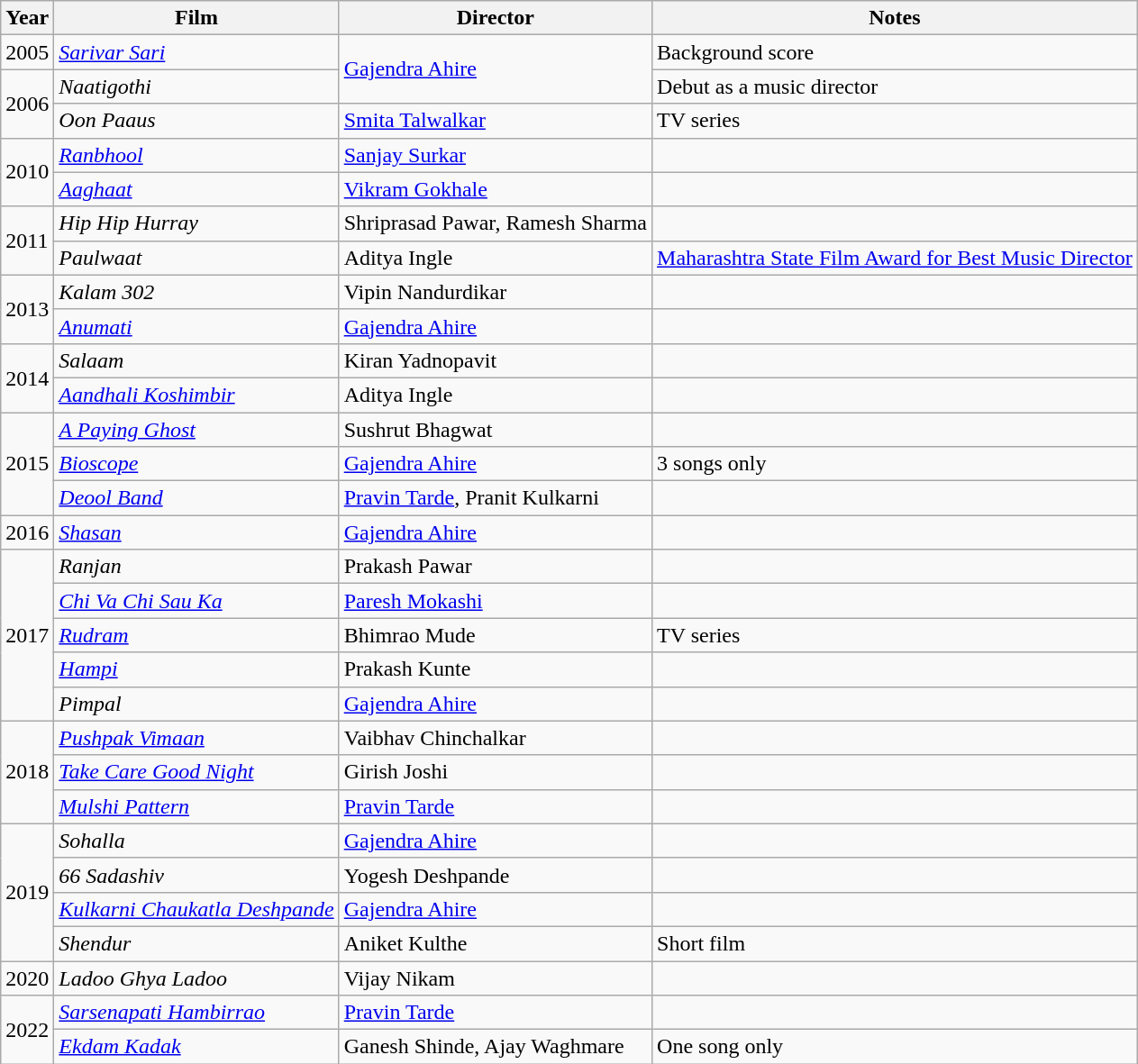<table class="wikitable">
<tr>
<th>Year</th>
<th>Film</th>
<th>Director</th>
<th>Notes</th>
</tr>
<tr>
<td>2005</td>
<td><em><a href='#'>Sarivar Sari</a></em></td>
<td rowspan="2"><a href='#'>Gajendra Ahire</a></td>
<td>Background score</td>
</tr>
<tr>
<td rowspan="2">2006</td>
<td><em>Naatigothi</em></td>
<td>Debut as a music director</td>
</tr>
<tr>
<td><em>Oon Paaus</em></td>
<td><a href='#'>Smita Talwalkar</a></td>
<td>TV series</td>
</tr>
<tr>
<td rowspan="2">2010</td>
<td><em><a href='#'>Ranbhool</a></em></td>
<td><a href='#'>Sanjay Surkar</a></td>
<td></td>
</tr>
<tr>
<td><em><a href='#'>Aaghaat</a></em></td>
<td><a href='#'>Vikram Gokhale</a></td>
<td></td>
</tr>
<tr>
<td rowspan="2">2011</td>
<td><em>Hip Hip Hurray</em></td>
<td>Shriprasad Pawar, Ramesh Sharma</td>
<td></td>
</tr>
<tr>
<td><em>Paulwaat</em></td>
<td>Aditya Ingle</td>
<td><a href='#'>Maharashtra State Film Award for Best Music Director</a></td>
</tr>
<tr>
<td rowspan="2">2013</td>
<td><em>Kalam 302</em></td>
<td>Vipin Nandurdikar</td>
<td></td>
</tr>
<tr>
<td><em><a href='#'>Anumati</a></em></td>
<td><a href='#'>Gajendra Ahire</a></td>
<td></td>
</tr>
<tr>
<td rowspan="2">2014</td>
<td><em>Salaam</em></td>
<td>Kiran Yadnopavit</td>
<td></td>
</tr>
<tr>
<td><em><a href='#'>Aandhali Koshimbir</a></em></td>
<td>Aditya Ingle</td>
<td></td>
</tr>
<tr>
<td rowspan="3">2015</td>
<td><em><a href='#'>A Paying Ghost</a></em></td>
<td>Sushrut Bhagwat</td>
<td></td>
</tr>
<tr>
<td><em><a href='#'>Bioscope</a></em></td>
<td><a href='#'>Gajendra Ahire</a></td>
<td>3 songs only</td>
</tr>
<tr>
<td><em><a href='#'>Deool Band</a></em></td>
<td><a href='#'>Pravin Tarde</a>, Pranit Kulkarni</td>
<td></td>
</tr>
<tr>
<td>2016</td>
<td><em><a href='#'>Shasan</a></em></td>
<td><a href='#'>Gajendra Ahire</a></td>
<td></td>
</tr>
<tr>
<td rowspan="5">2017</td>
<td><em>Ranjan</em></td>
<td>Prakash Pawar</td>
<td></td>
</tr>
<tr>
<td><em><a href='#'>Chi Va Chi Sau Ka</a></em></td>
<td><a href='#'>Paresh Mokashi</a></td>
<td></td>
</tr>
<tr>
<td><em><a href='#'>Rudram</a></em></td>
<td>Bhimrao Mude</td>
<td>TV series</td>
</tr>
<tr>
<td><em><a href='#'>Hampi</a></em></td>
<td>Prakash Kunte</td>
<td></td>
</tr>
<tr>
<td><em>Pimpal</em></td>
<td><a href='#'>Gajendra Ahire</a></td>
<td></td>
</tr>
<tr>
<td rowspan="3">2018</td>
<td><em><a href='#'>Pushpak Vimaan</a></em></td>
<td>Vaibhav Chinchalkar</td>
<td></td>
</tr>
<tr>
<td><em><a href='#'>Take Care Good Night</a></em></td>
<td>Girish Joshi</td>
<td></td>
</tr>
<tr>
<td><em><a href='#'>Mulshi Pattern</a></em></td>
<td><a href='#'>Pravin Tarde</a></td>
<td></td>
</tr>
<tr>
<td rowspan="4">2019</td>
<td><em>Sohalla</em></td>
<td><a href='#'>Gajendra Ahire</a></td>
<td></td>
</tr>
<tr>
<td><em>66 Sadashiv</em></td>
<td>Yogesh Deshpande</td>
<td></td>
</tr>
<tr>
<td><em><a href='#'>Kulkarni Chaukatla Deshpande</a></em></td>
<td><a href='#'>Gajendra Ahire</a></td>
<td></td>
</tr>
<tr>
<td><em>Shendur</em></td>
<td>Aniket Kulthe</td>
<td>Short film</td>
</tr>
<tr>
<td>2020</td>
<td><em>Ladoo Ghya Ladoo</em></td>
<td>Vijay Nikam</td>
<td></td>
</tr>
<tr>
<td rowspan="2">2022</td>
<td><em><a href='#'>Sarsenapati Hambirrao</a></em></td>
<td><a href='#'>Pravin Tarde</a></td>
<td></td>
</tr>
<tr>
<td><em><a href='#'>Ekdam Kadak</a></em></td>
<td>Ganesh Shinde, Ajay Waghmare</td>
<td>One song only</td>
</tr>
</table>
